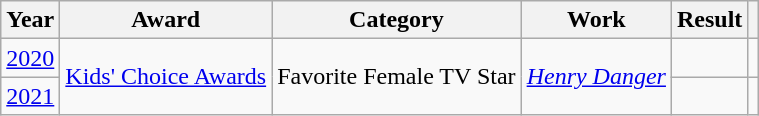<table class="wikitable">
<tr>
<th>Year</th>
<th>Award</th>
<th>Category</th>
<th>Work</th>
<th>Result</th>
<th></th>
</tr>
<tr>
<td><a href='#'>2020</a></td>
<td rowspan="2"><a href='#'>Kids' Choice Awards</a></td>
<td rowspan="2">Favorite Female TV Star</td>
<td rowspan="2"><em><a href='#'>Henry Danger</a></em></td>
<td></td>
<td style="text-align:center;"></td>
</tr>
<tr>
<td><a href='#'>2021</a></td>
<td></td>
<td style="text-align:center;"></td>
</tr>
</table>
